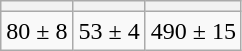<table class="wikitable" style="font-size:97.5; text-align:center">
<tr>
<th scope="col"><strong></strong></th>
<th scope="col"><strong></strong></th>
<th scope="col"><strong></strong></th>
</tr>
<tr>
<td>80 ± 8</td>
<td>53 ± 4</td>
<td>490 ± 15</td>
</tr>
</table>
